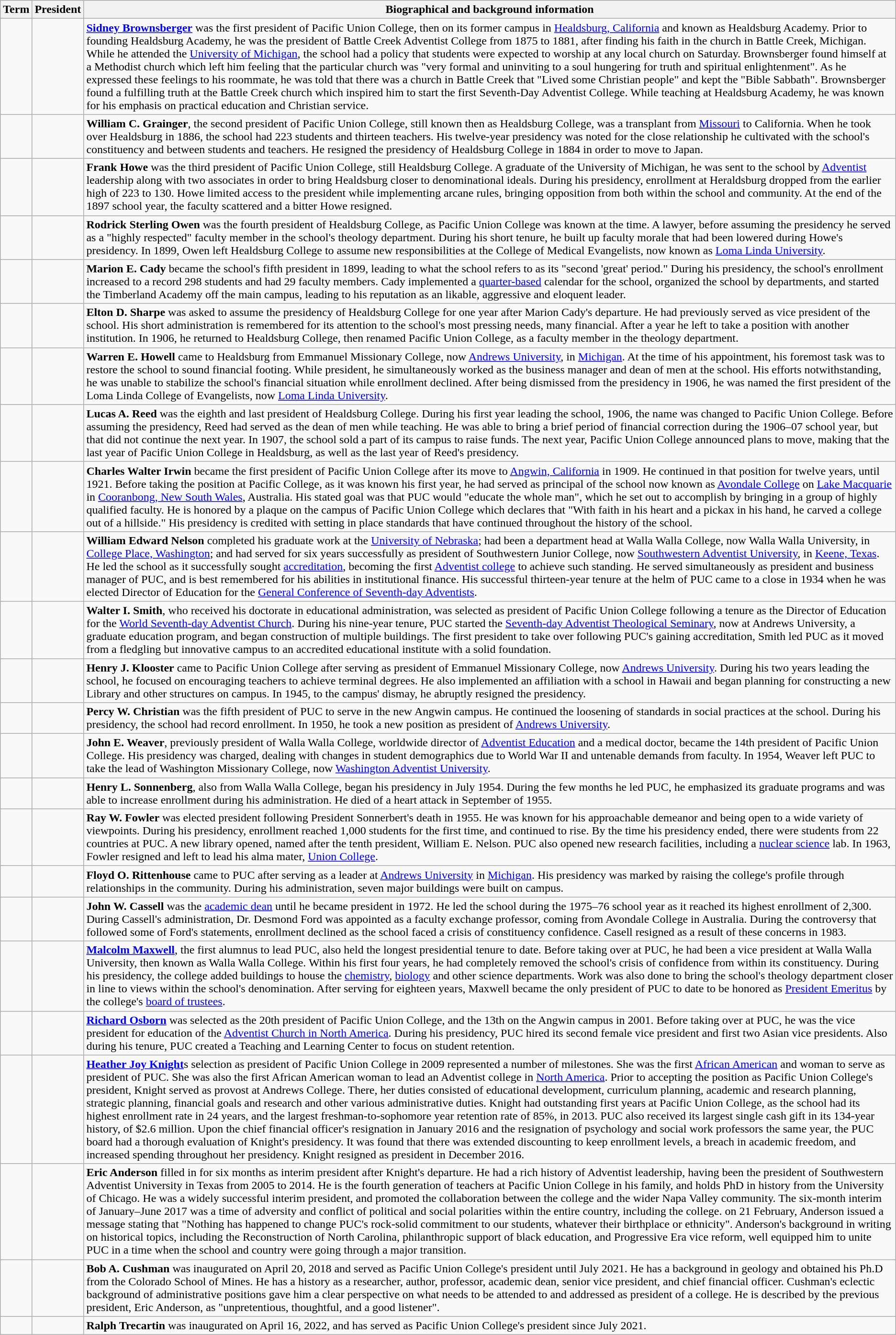<table class="wikitable">
<tr>
<th>Term</th>
<th>President</th>
<th>Biographical and background information</th>
</tr>
<tr>
<td></td>
<td></td>
<td><strong><a href='#'>Sidney Brownsberger</a></strong> was the first president of Pacific Union College, then on its former campus in <a href='#'>Healdsburg, California</a> and known as Healdsburg Academy. Prior to founding Healdsburg Academy, he was the president of Battle Creek Adventist College from 1875 to 1881, after finding his faith in the church in Battle Creek, Michigan. While he attended the <a href='#'>University of Michigan</a>, the school had a policy that students were expected to worship at any local church on Saturday. Brownsberger found himself at a Methodist church which left him feeling that the particular church was "very formal and uninviting to a soul hungering for truth and spiritual enlightenment". As he expressed these feelings to his roommate, he was told that there was a church in Battle Creek that "Lived some Christian people" and kept the "Bible Sabbath". Brownsberger found a fulfilling truth at the Battle Creek church which inspired him to start the first Seventh-Day Adventist College. While teaching at Healdsburg Academy, he was known for his emphasis on practical education and Christian service.</td>
</tr>
<tr>
<td></td>
<td></td>
<td><strong>William C. Grainger</strong>, the second president of Pacific Union College, still known then as Healdsburg College, was a transplant from <a href='#'>Missouri</a> to California. When he took over Healdsburg in 1886, the school had 223 students and thirteen teachers. His twelve-year presidency was noted for the close relationship he cultivated with the school's constituency and between students and teachers. He resigned the presidency of Healdsburg College in 1884 in order to move to Japan.</td>
</tr>
<tr>
<td></td>
<td></td>
<td><strong>Frank Howe</strong> was the third president of Pacific Union College, still Healdsburg College. A graduate of the University of Michigan, he was sent to the school by <a href='#'>Adventist</a> leadership along with two associates in order to bring Healdsburg closer to denominational ideals. During his presidency, enrollment at Heraldsburg dropped from the earlier high of 223 to 130. Howe limited access to the president while implementing arcane rules, bringing opposition from both within the school and community. At the end of the 1897 school year, the faculty scattered and a bitter Howe resigned.</td>
</tr>
<tr>
<td></td>
<td></td>
<td><strong>Rodrick Sterling Owen</strong> was the fourth president of Healdsburg College, as Pacific Union College was known at the time. A lawyer, before assuming the presidency he served as a "highly respected" faculty member in the school's theology department. During his short tenure, he built up faculty morale that had been lowered during Howe's presidency. In 1899, Owen left Healdsburg College to assume new responsibilities at the College of Medical Evangelists, now known as <a href='#'>Loma Linda University</a>.</td>
</tr>
<tr>
<td></td>
<td></td>
<td><strong>Marion E. Cady</strong> became the school's fifth president in 1899, leading to what the school refers to as its "second 'great' period." During his presidency, the school's enrollment increased to a record 298 students and had 29 faculty members. Cady implemented a <a href='#'>quarter-based</a> calendar for the school, organized the school by departments, and started the Timberland Academy off the main campus, leading to his reputation as an likable, aggressive and eloquent leader.</td>
</tr>
<tr>
<td></td>
<td></td>
<td><strong>Elton D. Sharpe</strong> was asked to assume the presidency of Healdsburg College for one year after Marion Cady's departure. He had previously served as vice president of the school. His short administration is remembered for its attention to the school's most pressing needs, many financial. After a year he left to take a position with another institution. In 1906, he returned to Healdsburg College, then renamed Pacific Union College, as a faculty member in the theology department.</td>
</tr>
<tr>
<td></td>
<td></td>
<td><strong>Warren E. Howell</strong> came to Healdsburg from Emmanuel Missionary College, now <a href='#'>Andrews University</a>, in <a href='#'>Michigan</a>. At the time of his appointment, his foremost task was to restore the school to sound financial footing. While president, he simultaneously worked as the business manager and dean of men at the school. His efforts notwithstanding, he was unable to stabilize the school's financial situation while enrollment declined. After being dismissed from the presidency in 1906, he was named the first president of the Loma Linda College of Evangelists, now <a href='#'>Loma Linda University</a>.</td>
</tr>
<tr>
<td></td>
<td></td>
<td><strong>Lucas A. Reed</strong> was the eighth and last president of Healdsburg College. During his first year leading the school, 1906, the name was changed to Pacific Union College. Before assuming the presidency, Reed had served as the dean of men while teaching. He was able to bring a brief period of financial correction during the 1906–07 school year, but that did not continue the next year. In 1907, the school sold a part of its campus to raise funds. The next year, Pacific Union College announced plans to move, making that the last year of Pacific Union College in Healdsburg, as well as the last year of Reed's presidency.</td>
</tr>
<tr>
<td></td>
<td></td>
<td><strong>Charles Walter Irwin</strong> became the first president of Pacific Union College after its move to <a href='#'>Angwin, California</a> in 1909. He continued in that position for twelve years, until 1921. Before taking the position at Pacific College, as it was known his first year, he had served as principal of the school now known as <a href='#'>Avondale College</a> on <a href='#'>Lake Macquarie</a> in <a href='#'>Cooranbong, New South Wales</a>, Australia. His stated goal was that PUC would "educate the whole man", which he set out to accomplish by bringing in a group of highly qualified faculty. He is honored by a plaque on the campus of Pacific Union College which declares that "With faith in his heart and a pickax in his hand, he carved a college out of a hillside." His presidency is credited with setting in place standards that have continued throughout the history of the school.</td>
</tr>
<tr>
<td></td>
<td></td>
<td><strong>William Edward Nelson</strong> completed his graduate work at the <a href='#'>University of Nebraska</a>; had been a department head at Walla Walla College, now Walla Walla University, in <a href='#'>College Place, Washington</a>; and had served for six years successfully as president of Southwestern Junior College, now <a href='#'>Southwestern Adventist University</a>, in <a href='#'>Keene, Texas</a>. He led the school as it successfully sought <a href='#'>accreditation</a>, becoming the first <a href='#'>Adventist college</a> to achieve such standing. He served simultaneously as president and business manager of PUC, and is best remembered for his abilities in institutional finance. His successful thirteen-year tenure at the helm of PUC came to a close in 1934 when he was elected Director of Education for the <a href='#'>General Conference of Seventh-day Adventists</a>.</td>
</tr>
<tr>
<td></td>
<td></td>
<td><strong>Walter I. Smith</strong>, who received his doctorate in educational administration, was selected as president of Pacific Union College following a tenure as the Director of Education for the <a href='#'>World Seventh-day Adventist Church</a>. During his nine-year tenure, PUC started the <a href='#'>Seventh-day Adventist Theological Seminary</a>, now at Andrews University, a graduate education program, and began construction of multiple buildings. The first president to take over following PUC's gaining accreditation, Smith led PUC as it moved from a fledgling but innovative campus to an accredited educational institute with a solid foundation.</td>
</tr>
<tr>
<td></td>
<td></td>
<td><strong>Henry J. Klooster</strong> came to Pacific Union College after serving as president of Emmanuel Missionary College, now <a href='#'>Andrews University</a>. During his two years leading the school, he focused on encouraging teachers to achieve terminal degrees. He also implemented an affiliation with a school in Hawaii and began planning for constructing a new Library and other structures on campus. In 1945, to the campus' dismay, he abruptly resigned the presidency.</td>
</tr>
<tr>
<td></td>
<td></td>
<td><strong>Percy W. Christian</strong> was the fifth president of PUC to serve in the new Angwin campus. He continued the loosening of standards in social practices at the school. During his presidency, the school had record enrollment. In 1950, he took a new position as president of <a href='#'>Andrews University</a>.</td>
</tr>
<tr>
<td></td>
<td></td>
<td><strong>John E. Weaver</strong>, previously president of Walla Walla College, worldwide director of <a href='#'>Adventist Education</a> and a medical doctor, became the 14th president of Pacific Union College. His presidency was charged, dealing with changes in student demographics due to World War II and untenable demands from faculty. In 1954, Weaver left PUC to take the lead of Washington Missionary College, now <a href='#'>Washington Adventist University</a>.</td>
</tr>
<tr>
<td></td>
<td></td>
<td><strong>Henry L. Sonnenberg</strong>, also from Walla Walla College, began his presidency in July 1954. During the few months he led PUC, he emphasized its graduate programs and was able to increase enrollment during his administration. He died of a heart attack in September of 1955.</td>
</tr>
<tr>
<td></td>
<td></td>
<td><strong>Ray W. Fowler</strong> was elected president following President Sonnerbert's death in 1955. He was known for his approachable demeanor and being open to a wide variety of viewpoints. During his presidency, enrollment reached 1,000 students for the first time, and continued to rise. By the time his presidency ended, there were students from 22 countries at PUC. A new library opened, named after the tenth president, William E. Nelson. PUC also opened new research facilities, including a <a href='#'>nuclear science</a> lab. In 1963, Fowler resigned and left to lead his alma mater, <a href='#'>Union College</a>.</td>
</tr>
<tr>
<td></td>
<td></td>
<td><strong>Floyd O. Rittenhouse</strong> came to PUC after serving as a leader at <a href='#'>Andrews University</a> in <a href='#'>Michigan</a>. His presidency was marked by raising the college's profile through relationships in the community. During his administration, seven major buildings were built on campus.</td>
</tr>
<tr>
<td></td>
<td></td>
<td><strong>John W. Cassell</strong> was the <a href='#'>academic dean</a> until he became president in 1972. He led the school during the 1975–76 school year as it reached its highest enrollment of 2,300. During Cassell's administration, Dr. Desmond Ford was appointed as a faculty exchange professor, coming from Avondale College in Australia. During the controversy that followed some of Ford's statements, enrollment declined as the school faced a crisis of constituency confidence. Casell resigned as a result of these concerns in 1983.</td>
</tr>
<tr>
<td></td>
<td></td>
<td><strong><a href='#'>Malcolm Maxwell</a></strong>, the first alumnus to lead PUC, also held the longest presidential tenure to date. Before taking over at PUC, he had been a vice president at Walla Walla University, then known as Walla Walla College. Within his first four years, he had completely removed the school's crisis of confidence from within its constituency. During his presidency, the college added buildings to house the <a href='#'>chemistry</a>, <a href='#'>biology</a> and other science departments. Work was also done to bring the school's theology department closer in line to views within the school's denomination. After serving for eighteen years, Maxwell became the only president of PUC to date to be honored as <a href='#'>President Emeritus</a> by the college's <a href='#'>board of trustees</a>.</td>
</tr>
<tr>
<td></td>
<td></td>
<td><strong><a href='#'>Richard Osborn</a></strong> was selected as the 20th president of Pacific Union College, and the 13th on the Angwin campus in 2001. Before taking over at PUC, he was the vice president for education of the <a href='#'>Adventist Church in North America</a>. During his presidency, PUC hired its second female vice president and first two Asian vice presidents. Also during his tenure, PUC created a Teaching and Learning Center to focus on student retention.</td>
</tr>
<tr>
<td></td>
<td></td>
<td><strong><a href='#'>Heather Joy Knight</a></strong>s selection as president of Pacific Union College in 2009 represented a number of milestones. She was the first <a href='#'>African American</a> and woman to serve as president of PUC. She was also the first African American woman to lead an Adventist college in <a href='#'>North America</a>. Prior to accepting the position as Pacific Union College's president, Knight served as provost at Andrews College. There, her duties consisted of educational development, curriculum planning, academic and research planning, strategic planning, financial goals and research and other various administrative duties. Knight had outstanding first years at Pacific Union College, as the school had its highest enrollment rate in 24 years, and the largest freshman-to-sophomore year retention rate of 85%, in 2013. PUC also received its largest single cash gift in its 134-year history, of $2.6 million. Upon the chief financial officer's resignation in January 2016 and the resignation of psychology and social work professors the same year, the PUC board had a thorough evaluation of Knight's presidency. It was found that there was extended discounting to keep enrollment levels, a breach in academic freedom, and increased spending throughout her presidency. Knight resigned as president in December 2016.</td>
</tr>
<tr>
<td></td>
<td></td>
<td><strong>Eric Anderson</strong> filled in for six months as interim president after Knight's departure. He had a rich history of Adventist leadership, having been the president of Southwestern Adventist University in Texas from 2005 to 2014. He is the fourth generation of teachers at Pacific Union College in his family, and holds PhD in history from the University of Chicago. He was a widely successful interim president, and promoted the collaboration between the college and the wider Napa Valley community. The six-month interim of January–June 2017 was a time of adversity and conflict of political and social polarities within the entire country, including the college. on 21 February, Anderson issued a message stating that "Nothing has happened to change PUC's rock-solid commitment to our students, whatever their birthplace or ethnicity". Anderson's background in writing on historical topics, including the Reconstruction of North Carolina, philanthropic support of black education, and Progressive Era vice reform, well equipped him to unite PUC in a time when the school and country were going through a major transition.</td>
</tr>
<tr>
<td></td>
<td></td>
<td><strong>Bob A. Cushman</strong> was inaugurated on April 20, 2018 and served as Pacific Union College's president until July 2021. He has a background in geology and obtained his Ph.D from the Colorado School of Mines. He has a history as a researcher, author, professor, academic dean, senior vice president, and chief financial officer. Cushman's eclectic background of administrative positions gave him a clear perspective on what needs to be attended to and addressed as president of a college. He is described by the previous president, Eric Anderson, as "unpretentious, thoughtful, and a good listener".</td>
</tr>
<tr>
<td></td>
<td></td>
<td><strong>Ralph Trecartin</strong> was inaugurated on April 16, 2022, and has served as Pacific Union College's president since July 2021.</td>
</tr>
</table>
